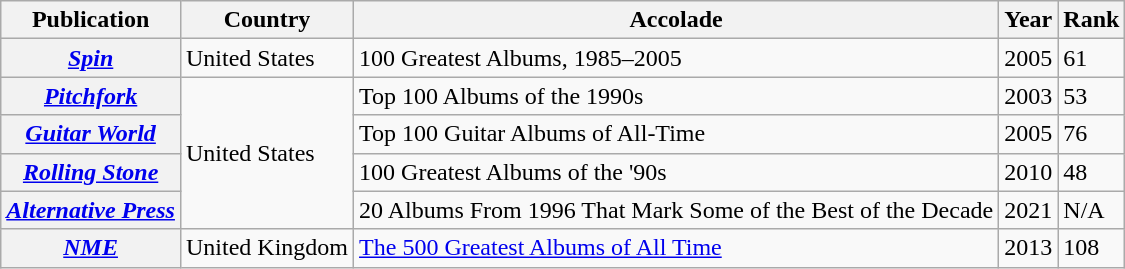<table class="wikitable plainrowheaders">
<tr>
<th scope="col">Publication</th>
<th scope="col">Country</th>
<th scope="col">Accolade</th>
<th scope="col">Year</th>
<th scope="col">Rank</th>
</tr>
<tr>
<th scope="row"><em><a href='#'>Spin</a></em></th>
<td>United States</td>
<td>100 Greatest Albums, 1985–2005</td>
<td>2005</td>
<td>61</td>
</tr>
<tr>
<th scope="row"><em><a href='#'>Pitchfork</a></em></th>
<td rowspan="4">United States</td>
<td>Top 100 Albums of the 1990s</td>
<td>2003</td>
<td>53</td>
</tr>
<tr>
<th scope="row"><em><a href='#'>Guitar World</a></em></th>
<td>Top 100 Guitar Albums of All-Time</td>
<td>2005</td>
<td>76</td>
</tr>
<tr>
<th scope="row"><em><a href='#'>Rolling Stone</a></em></th>
<td>100 Greatest Albums of the '90s</td>
<td>2010</td>
<td>48</td>
</tr>
<tr>
<th scope="row"><em><a href='#'>Alternative Press</a></em></th>
<td>20 Albums From 1996 That Mark Some of the Best of the Decade</td>
<td>2021</td>
<td>N/A</td>
</tr>
<tr>
<th scope="row"><em><a href='#'>NME</a></em></th>
<td>United Kingdom</td>
<td><a href='#'>The 500 Greatest Albums of All Time</a></td>
<td>2013</td>
<td>108</td>
</tr>
</table>
